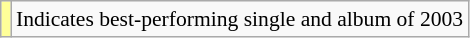<table class="wikitable" style="font-size:90%;">
<tr>
<td style="background-color:#FFFF99"></td>
<td>Indicates best-performing single and album of 2003</td>
</tr>
</table>
